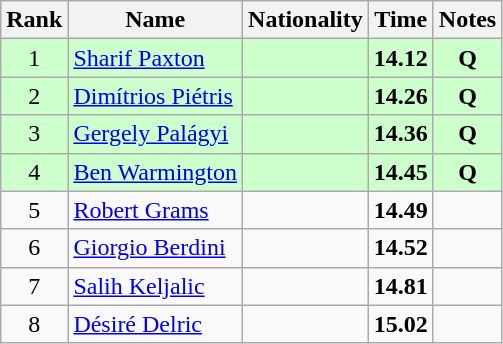<table class="wikitable sortable" style="text-align:center">
<tr>
<th>Rank</th>
<th>Name</th>
<th>Nationality</th>
<th>Time</th>
<th>Notes</th>
</tr>
<tr bgcolor=ccffcc>
<td>1</td>
<td align=left><a href='#'>Sharif Paxton</a></td>
<td align=left></td>
<td><strong>14.12</strong></td>
<td><strong>Q</strong></td>
</tr>
<tr bgcolor=ccffcc>
<td>2</td>
<td align=left><a href='#'>Dimítrios Piétris</a></td>
<td align=left></td>
<td><strong>14.26</strong></td>
<td><strong>Q</strong></td>
</tr>
<tr bgcolor=ccffcc>
<td>3</td>
<td align=left><a href='#'>Gergely Palágyi</a></td>
<td align=left></td>
<td><strong>14.36</strong></td>
<td><strong>Q</strong></td>
</tr>
<tr bgcolor=ccffcc>
<td>4</td>
<td align=left><a href='#'>Ben Warmington</a></td>
<td align=left></td>
<td><strong>14.45</strong></td>
<td><strong>Q</strong></td>
</tr>
<tr>
<td>5</td>
<td align=left><a href='#'>Robert Grams</a></td>
<td align=left></td>
<td><strong>14.49</strong></td>
<td></td>
</tr>
<tr>
<td>6</td>
<td align=left><a href='#'>Giorgio Berdini</a></td>
<td align=left></td>
<td><strong>14.52</strong></td>
<td></td>
</tr>
<tr>
<td>7</td>
<td align=left><a href='#'>Salih Keljalic</a></td>
<td align=left></td>
<td><strong>14.81</strong></td>
<td></td>
</tr>
<tr>
<td>8</td>
<td align=left><a href='#'>Désiré Delric</a></td>
<td align=left></td>
<td><strong>15.02</strong></td>
<td></td>
</tr>
</table>
